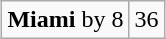<table class="wikitable" style="margin-left: auto; margin-right: auto; border: none;">
<tr align="center">
</tr>
<tr align="center">
<td><strong>Miami</strong> by 8</td>
<td>36</td>
</tr>
</table>
